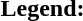<table class="toccolours" style="font-size:100%; white-space:nowrap;">
<tr>
<td><strong>Legend:</strong></td>
<td>      </td>
</tr>
<tr>
<td></td>
</tr>
<tr>
<td></td>
</tr>
</table>
